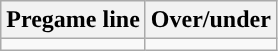<table class="wikitable">
<tr align="center">
<th>Pregame line</th>
<th>Over/under</th>
</tr>
<tr align="center">
<td></td>
<td></td>
</tr>
</table>
